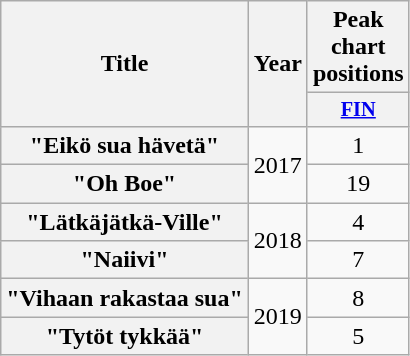<table class="wikitable plainrowheaders" style="text-align:center;" border="1">
<tr>
<th scope="col" rowspan="2">Title</th>
<th scope="col" rowspan="2">Year</th>
<th colspan="1">Peak chart positions</th>
</tr>
<tr>
<th scope="col" style="width:3em;font-size:85%;"><a href='#'>FIN</a><br></th>
</tr>
<tr>
<th scope="row">"Eikö sua hävetä"</th>
<td rowspan="2">2017</td>
<td>1</td>
</tr>
<tr>
<th scope="row">"Oh Boe"</th>
<td>19</td>
</tr>
<tr>
<th scope="row">"Lätkäjätkä-Ville"</th>
<td rowspan="2">2018</td>
<td>4</td>
</tr>
<tr>
<th scope="row">"Naiivi"</th>
<td>7<br></td>
</tr>
<tr>
<th scope="row">"Vihaan rakastaa sua"</th>
<td rowspan="2">2019</td>
<td>8<br></td>
</tr>
<tr>
<th scope="row">"Tytöt tykkää"</th>
<td>5<br></td>
</tr>
</table>
